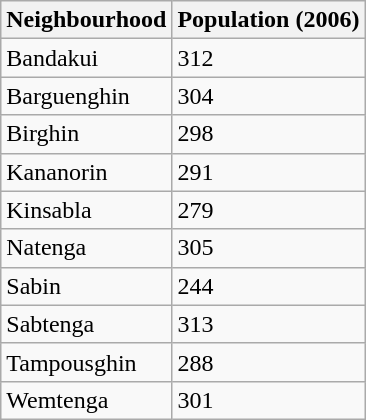<table class="wikitable">
<tr>
<th>Neighbourhood</th>
<th>Population (2006)</th>
</tr>
<tr>
<td>Bandakui</td>
<td>312</td>
</tr>
<tr>
<td>Barguenghin</td>
<td>304</td>
</tr>
<tr>
<td>Birghin</td>
<td>298</td>
</tr>
<tr>
<td>Kananorin</td>
<td>291</td>
</tr>
<tr>
<td>Kinsabla</td>
<td>279</td>
</tr>
<tr>
<td>Natenga</td>
<td>305</td>
</tr>
<tr>
<td>Sabin</td>
<td>244</td>
</tr>
<tr>
<td>Sabtenga</td>
<td>313</td>
</tr>
<tr>
<td>Tampousghin</td>
<td>288</td>
</tr>
<tr>
<td>Wemtenga</td>
<td>301</td>
</tr>
</table>
